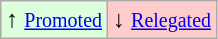<table class="wikitable" align="center">
<tr>
<td style="background:#ddffdd">↑ <small><a href='#'>Promoted</a></small></td>
<td style="background:#ffcccc">↓ <small><a href='#'>Relegated</a></small></td>
</tr>
</table>
